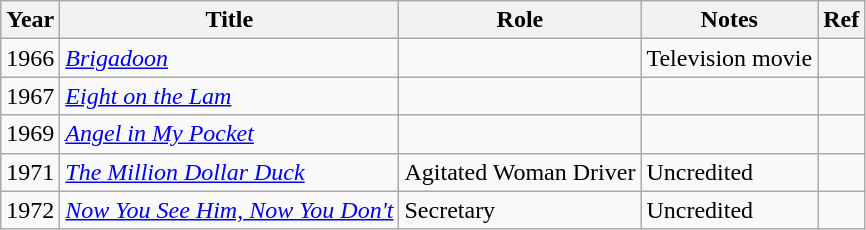<table class="wikitable">
<tr>
<th>Year</th>
<th>Title</th>
<th>Role</th>
<th>Notes</th>
<th>Ref</th>
</tr>
<tr>
<td>1966</td>
<td><em><a href='#'>Brigadoon</a></em></td>
<td></td>
<td>Television movie</td>
<td></td>
</tr>
<tr>
<td>1967</td>
<td><em><a href='#'>Eight on the Lam</a></em></td>
<td></td>
<td></td>
<td></td>
</tr>
<tr>
<td>1969</td>
<td><em><a href='#'>Angel in My Pocket</a></em></td>
<td></td>
<td></td>
<td></td>
</tr>
<tr>
<td>1971</td>
<td><em><a href='#'>The Million Dollar Duck</a></em></td>
<td>Agitated Woman Driver</td>
<td>Uncredited</td>
<td></td>
</tr>
<tr>
<td>1972</td>
<td><em><a href='#'>Now You See Him, Now You Don't</a></em></td>
<td>Secretary</td>
<td>Uncredited</td>
<td></td>
</tr>
</table>
